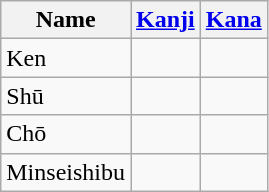<table class=wikitable>
<tr>
<th>Name</th>
<th><a href='#'>Kanji</a></th>
<th><a href='#'>Kana</a></th>
</tr>
<tr>
<td>Ken</td>
<td align=center></td>
<td></td>
</tr>
<tr>
<td>Shū</td>
<td align=center></td>
<td></td>
</tr>
<tr>
<td>Chō</td>
<td align=center></td>
<td></td>
</tr>
<tr>
<td>Minseishibu</td>
<td align=center></td>
<td></td>
</tr>
</table>
